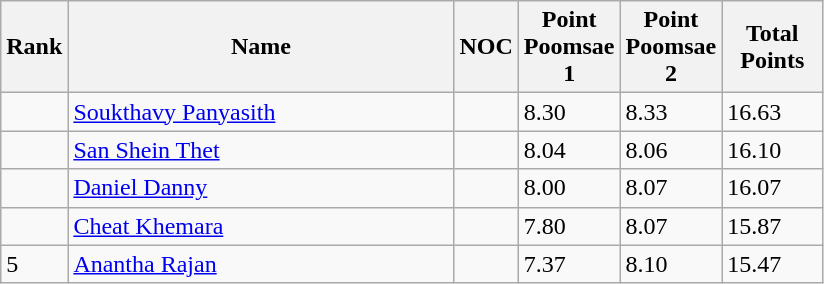<table class="wikitable sortable" style="text-align:Left">
<tr>
<th width=10>Rank</th>
<th width=250>Name</th>
<th width=10>NOC</th>
<th width=60>Point Poomsae 1</th>
<th width=60>Point Poomsae 2</th>
<th width=60>Total Points</th>
</tr>
<tr>
<td></td>
<td><a href='#'>Soukthavy Panyasith</a></td>
<td></td>
<td>8.30</td>
<td>8.33</td>
<td>16.63</td>
</tr>
<tr>
<td></td>
<td><a href='#'>San Shein Thet</a></td>
<td></td>
<td>8.04</td>
<td>8.06</td>
<td>16.10</td>
</tr>
<tr>
<td></td>
<td><a href='#'>Daniel Danny</a></td>
<td></td>
<td>8.00</td>
<td>8.07</td>
<td>16.07</td>
</tr>
<tr>
<td></td>
<td><a href='#'>Cheat Khemara</a></td>
<td></td>
<td>7.80</td>
<td>8.07</td>
<td>15.87</td>
</tr>
<tr>
<td>5</td>
<td><a href='#'>Anantha Rajan</a></td>
<td></td>
<td>7.37</td>
<td>8.10</td>
<td>15.47</td>
</tr>
</table>
